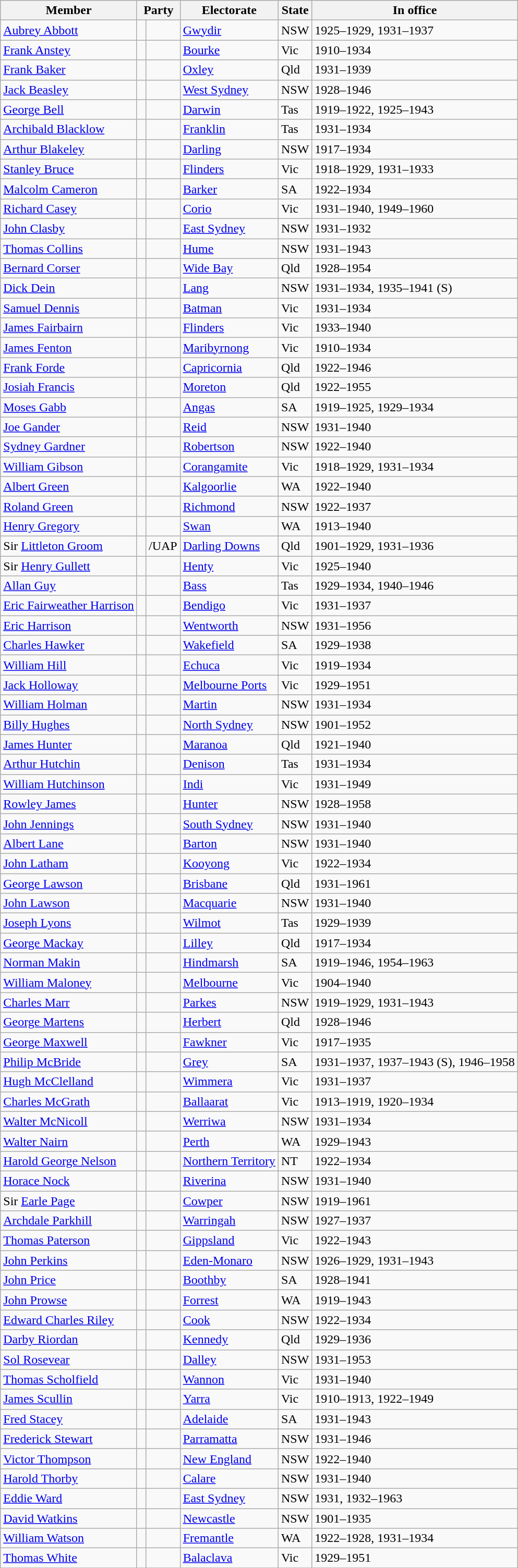<table class="wikitable sortable">
<tr>
<th>Member</th>
<th colspan=2>Party</th>
<th>Electorate</th>
<th>State</th>
<th>In office</th>
</tr>
<tr>
<td><a href='#'>Aubrey Abbott</a></td>
<td> </td>
<td></td>
<td><a href='#'>Gwydir</a></td>
<td>NSW</td>
<td>1925–1929, 1931–1937</td>
</tr>
<tr>
<td><a href='#'>Frank Anstey</a></td>
<td> </td>
<td></td>
<td><a href='#'>Bourke</a></td>
<td>Vic</td>
<td>1910–1934</td>
</tr>
<tr>
<td><a href='#'>Frank Baker</a></td>
<td> </td>
<td></td>
<td><a href='#'>Oxley</a></td>
<td>Qld</td>
<td>1931–1939</td>
</tr>
<tr>
<td><a href='#'>Jack Beasley</a></td>
<td> </td>
<td></td>
<td><a href='#'>West Sydney</a></td>
<td>NSW</td>
<td>1928–1946</td>
</tr>
<tr>
<td><a href='#'>George Bell</a></td>
<td> </td>
<td></td>
<td><a href='#'>Darwin</a></td>
<td>Tas</td>
<td>1919–1922, 1925–1943</td>
</tr>
<tr>
<td><a href='#'>Archibald Blacklow</a></td>
<td> </td>
<td></td>
<td><a href='#'>Franklin</a></td>
<td>Tas</td>
<td>1931–1934</td>
</tr>
<tr>
<td><a href='#'>Arthur Blakeley</a></td>
<td> </td>
<td></td>
<td><a href='#'>Darling</a></td>
<td>NSW</td>
<td>1917–1934</td>
</tr>
<tr>
<td><a href='#'>Stanley Bruce</a></td>
<td> </td>
<td></td>
<td><a href='#'>Flinders</a></td>
<td>Vic</td>
<td>1918–1929, 1931–1933</td>
</tr>
<tr>
<td><a href='#'>Malcolm Cameron</a></td>
<td> </td>
<td></td>
<td><a href='#'>Barker</a></td>
<td>SA</td>
<td>1922–1934</td>
</tr>
<tr>
<td><a href='#'>Richard Casey</a></td>
<td> </td>
<td></td>
<td><a href='#'>Corio</a></td>
<td>Vic</td>
<td>1931–1940, 1949–1960</td>
</tr>
<tr>
<td><a href='#'>John Clasby</a></td>
<td> </td>
<td></td>
<td><a href='#'>East Sydney</a></td>
<td>NSW</td>
<td>1931–1932</td>
</tr>
<tr>
<td><a href='#'>Thomas Collins</a></td>
<td> </td>
<td></td>
<td><a href='#'>Hume</a></td>
<td>NSW</td>
<td>1931–1943</td>
</tr>
<tr>
<td><a href='#'>Bernard Corser</a></td>
<td> </td>
<td></td>
<td><a href='#'>Wide Bay</a></td>
<td>Qld</td>
<td>1928–1954</td>
</tr>
<tr>
<td><a href='#'>Dick Dein</a></td>
<td> </td>
<td></td>
<td><a href='#'>Lang</a></td>
<td>NSW</td>
<td>1931–1934, 1935–1941 (S)</td>
</tr>
<tr>
<td><a href='#'>Samuel Dennis</a></td>
<td> </td>
<td></td>
<td><a href='#'>Batman</a></td>
<td>Vic</td>
<td>1931–1934</td>
</tr>
<tr>
<td><a href='#'>James Fairbairn</a></td>
<td> </td>
<td></td>
<td><a href='#'>Flinders</a></td>
<td>Vic</td>
<td>1933–1940</td>
</tr>
<tr>
<td><a href='#'>James Fenton</a></td>
<td> </td>
<td></td>
<td><a href='#'>Maribyrnong</a></td>
<td>Vic</td>
<td>1910–1934</td>
</tr>
<tr>
<td><a href='#'>Frank Forde</a></td>
<td> </td>
<td></td>
<td><a href='#'>Capricornia</a></td>
<td>Qld</td>
<td>1922–1946</td>
</tr>
<tr>
<td><a href='#'>Josiah Francis</a></td>
<td> </td>
<td></td>
<td><a href='#'>Moreton</a></td>
<td>Qld</td>
<td>1922–1955</td>
</tr>
<tr>
<td><a href='#'>Moses Gabb</a></td>
<td> </td>
<td></td>
<td><a href='#'>Angas</a></td>
<td>SA</td>
<td>1919–1925, 1929–1934</td>
</tr>
<tr>
<td><a href='#'>Joe Gander</a></td>
<td> </td>
<td></td>
<td><a href='#'>Reid</a></td>
<td>NSW</td>
<td>1931–1940</td>
</tr>
<tr>
<td><a href='#'>Sydney Gardner</a></td>
<td> </td>
<td></td>
<td><a href='#'>Robertson</a></td>
<td>NSW</td>
<td>1922–1940</td>
</tr>
<tr>
<td><a href='#'>William Gibson</a></td>
<td> </td>
<td></td>
<td><a href='#'>Corangamite</a></td>
<td>Vic</td>
<td>1918–1929, 1931–1934</td>
</tr>
<tr>
<td><a href='#'>Albert Green</a></td>
<td> </td>
<td></td>
<td><a href='#'>Kalgoorlie</a></td>
<td>WA</td>
<td>1922–1940</td>
</tr>
<tr>
<td><a href='#'>Roland Green</a></td>
<td> </td>
<td></td>
<td><a href='#'>Richmond</a></td>
<td>NSW</td>
<td>1922–1937</td>
</tr>
<tr>
<td><a href='#'>Henry Gregory</a></td>
<td> </td>
<td></td>
<td><a href='#'>Swan</a></td>
<td>WA</td>
<td>1913–1940</td>
</tr>
<tr>
<td>Sir <a href='#'>Littleton Groom</a></td>
<td> </td>
<td>/UAP</td>
<td><a href='#'>Darling Downs</a></td>
<td>Qld</td>
<td>1901–1929, 1931–1936</td>
</tr>
<tr>
<td>Sir <a href='#'>Henry Gullett</a></td>
<td> </td>
<td></td>
<td><a href='#'>Henty</a></td>
<td>Vic</td>
<td>1925–1940</td>
</tr>
<tr>
<td><a href='#'>Allan Guy</a></td>
<td> </td>
<td></td>
<td><a href='#'>Bass</a></td>
<td>Tas</td>
<td>1929–1934, 1940–1946</td>
</tr>
<tr>
<td><a href='#'>Eric Fairweather Harrison</a></td>
<td> </td>
<td></td>
<td><a href='#'>Bendigo</a></td>
<td>Vic</td>
<td>1931–1937</td>
</tr>
<tr>
<td><a href='#'>Eric Harrison</a></td>
<td> </td>
<td></td>
<td><a href='#'>Wentworth</a></td>
<td>NSW</td>
<td>1931–1956</td>
</tr>
<tr>
<td><a href='#'>Charles Hawker</a></td>
<td> </td>
<td></td>
<td><a href='#'>Wakefield</a></td>
<td>SA</td>
<td>1929–1938</td>
</tr>
<tr>
<td><a href='#'>William Hill</a></td>
<td> </td>
<td></td>
<td><a href='#'>Echuca</a></td>
<td>Vic</td>
<td>1919–1934</td>
</tr>
<tr>
<td><a href='#'>Jack Holloway</a></td>
<td> </td>
<td></td>
<td><a href='#'>Melbourne Ports</a></td>
<td>Vic</td>
<td>1929–1951</td>
</tr>
<tr>
<td><a href='#'>William Holman</a></td>
<td> </td>
<td></td>
<td><a href='#'>Martin</a></td>
<td>NSW</td>
<td>1931–1934</td>
</tr>
<tr>
<td><a href='#'>Billy Hughes</a></td>
<td> </td>
<td></td>
<td><a href='#'>North Sydney</a></td>
<td>NSW</td>
<td>1901–1952</td>
</tr>
<tr>
<td><a href='#'>James Hunter</a></td>
<td> </td>
<td></td>
<td><a href='#'>Maranoa</a></td>
<td>Qld</td>
<td>1921–1940</td>
</tr>
<tr>
<td><a href='#'>Arthur Hutchin</a></td>
<td> </td>
<td></td>
<td><a href='#'>Denison</a></td>
<td>Tas</td>
<td>1931–1934</td>
</tr>
<tr>
<td><a href='#'>William Hutchinson</a></td>
<td> </td>
<td></td>
<td><a href='#'>Indi</a></td>
<td>Vic</td>
<td>1931–1949</td>
</tr>
<tr>
<td><a href='#'>Rowley James</a></td>
<td> </td>
<td></td>
<td><a href='#'>Hunter</a></td>
<td>NSW</td>
<td>1928–1958</td>
</tr>
<tr>
<td><a href='#'>John Jennings</a></td>
<td> </td>
<td></td>
<td><a href='#'>South Sydney</a></td>
<td>NSW</td>
<td>1931–1940</td>
</tr>
<tr>
<td><a href='#'>Albert Lane</a></td>
<td> </td>
<td></td>
<td><a href='#'>Barton</a></td>
<td>NSW</td>
<td>1931–1940</td>
</tr>
<tr>
<td><a href='#'>John Latham</a></td>
<td> </td>
<td></td>
<td><a href='#'>Kooyong</a></td>
<td>Vic</td>
<td>1922–1934</td>
</tr>
<tr>
<td><a href='#'>George Lawson</a></td>
<td> </td>
<td></td>
<td><a href='#'>Brisbane</a></td>
<td>Qld</td>
<td>1931–1961</td>
</tr>
<tr>
<td><a href='#'>John Lawson</a></td>
<td> </td>
<td></td>
<td><a href='#'>Macquarie</a></td>
<td>NSW</td>
<td>1931–1940</td>
</tr>
<tr>
<td><a href='#'>Joseph Lyons</a></td>
<td> </td>
<td></td>
<td><a href='#'>Wilmot</a></td>
<td>Tas</td>
<td>1929–1939</td>
</tr>
<tr>
<td><a href='#'>George Mackay</a></td>
<td> </td>
<td></td>
<td><a href='#'>Lilley</a></td>
<td>Qld</td>
<td>1917–1934</td>
</tr>
<tr>
<td><a href='#'>Norman Makin</a></td>
<td> </td>
<td></td>
<td><a href='#'>Hindmarsh</a></td>
<td>SA</td>
<td>1919–1946, 1954–1963</td>
</tr>
<tr>
<td><a href='#'>William Maloney</a></td>
<td> </td>
<td></td>
<td><a href='#'>Melbourne</a></td>
<td>Vic</td>
<td>1904–1940</td>
</tr>
<tr>
<td><a href='#'>Charles Marr</a></td>
<td> </td>
<td></td>
<td><a href='#'>Parkes</a></td>
<td>NSW</td>
<td>1919–1929, 1931–1943</td>
</tr>
<tr>
<td><a href='#'>George Martens</a></td>
<td> </td>
<td></td>
<td><a href='#'>Herbert</a></td>
<td>Qld</td>
<td>1928–1946</td>
</tr>
<tr>
<td><a href='#'>George Maxwell</a></td>
<td> </td>
<td></td>
<td><a href='#'>Fawkner</a></td>
<td>Vic</td>
<td>1917–1935</td>
</tr>
<tr>
<td><a href='#'>Philip McBride</a></td>
<td> </td>
<td></td>
<td><a href='#'>Grey</a></td>
<td>SA</td>
<td>1931–1937, 1937–1943 (S), 1946–1958</td>
</tr>
<tr>
<td><a href='#'>Hugh McClelland</a></td>
<td> </td>
<td></td>
<td><a href='#'>Wimmera</a></td>
<td>Vic</td>
<td>1931–1937</td>
</tr>
<tr>
<td><a href='#'>Charles McGrath</a></td>
<td> </td>
<td></td>
<td><a href='#'>Ballaarat</a></td>
<td>Vic</td>
<td>1913–1919, 1920–1934</td>
</tr>
<tr>
<td><a href='#'>Walter McNicoll</a></td>
<td> </td>
<td></td>
<td><a href='#'>Werriwa</a></td>
<td>NSW</td>
<td>1931–1934</td>
</tr>
<tr>
<td><a href='#'>Walter Nairn</a></td>
<td> </td>
<td></td>
<td><a href='#'>Perth</a></td>
<td>WA</td>
<td>1929–1943</td>
</tr>
<tr>
<td><a href='#'>Harold George Nelson</a></td>
<td> </td>
<td></td>
<td><a href='#'>Northern Territory</a></td>
<td>NT</td>
<td>1922–1934</td>
</tr>
<tr>
<td><a href='#'>Horace Nock</a></td>
<td> </td>
<td></td>
<td><a href='#'>Riverina</a></td>
<td>NSW</td>
<td>1931–1940</td>
</tr>
<tr>
<td>Sir <a href='#'>Earle Page</a></td>
<td> </td>
<td></td>
<td><a href='#'>Cowper</a></td>
<td>NSW</td>
<td>1919–1961</td>
</tr>
<tr>
<td><a href='#'>Archdale Parkhill</a></td>
<td> </td>
<td></td>
<td><a href='#'>Warringah</a></td>
<td>NSW</td>
<td>1927–1937</td>
</tr>
<tr>
<td><a href='#'>Thomas Paterson</a></td>
<td> </td>
<td></td>
<td><a href='#'>Gippsland</a></td>
<td>Vic</td>
<td>1922–1943</td>
</tr>
<tr>
<td><a href='#'>John Perkins</a></td>
<td> </td>
<td></td>
<td><a href='#'>Eden-Monaro</a></td>
<td>NSW</td>
<td>1926–1929, 1931–1943</td>
</tr>
<tr>
<td><a href='#'>John Price</a></td>
<td> </td>
<td></td>
<td><a href='#'>Boothby</a></td>
<td>SA</td>
<td>1928–1941</td>
</tr>
<tr>
<td><a href='#'>John Prowse</a></td>
<td> </td>
<td></td>
<td><a href='#'>Forrest</a></td>
<td>WA</td>
<td>1919–1943</td>
</tr>
<tr>
<td><a href='#'>Edward Charles Riley</a></td>
<td> </td>
<td></td>
<td><a href='#'>Cook</a></td>
<td>NSW</td>
<td>1922–1934</td>
</tr>
<tr>
<td><a href='#'>Darby Riordan</a></td>
<td> </td>
<td></td>
<td><a href='#'>Kennedy</a></td>
<td>Qld</td>
<td>1929–1936</td>
</tr>
<tr>
<td><a href='#'>Sol Rosevear</a></td>
<td> </td>
<td></td>
<td><a href='#'>Dalley</a></td>
<td>NSW</td>
<td>1931–1953</td>
</tr>
<tr>
<td><a href='#'>Thomas Scholfield</a></td>
<td> </td>
<td></td>
<td><a href='#'>Wannon</a></td>
<td>Vic</td>
<td>1931–1940</td>
</tr>
<tr>
<td><a href='#'>James Scullin</a></td>
<td> </td>
<td></td>
<td><a href='#'>Yarra</a></td>
<td>Vic</td>
<td>1910–1913, 1922–1949</td>
</tr>
<tr>
<td><a href='#'>Fred Stacey</a></td>
<td> </td>
<td></td>
<td><a href='#'>Adelaide</a></td>
<td>SA</td>
<td>1931–1943</td>
</tr>
<tr>
<td><a href='#'>Frederick Stewart</a></td>
<td> </td>
<td></td>
<td><a href='#'>Parramatta</a></td>
<td>NSW</td>
<td>1931–1946</td>
</tr>
<tr>
<td><a href='#'>Victor Thompson</a></td>
<td> </td>
<td></td>
<td><a href='#'>New England</a></td>
<td>NSW</td>
<td>1922–1940</td>
</tr>
<tr>
<td><a href='#'>Harold Thorby</a></td>
<td> </td>
<td></td>
<td><a href='#'>Calare</a></td>
<td>NSW</td>
<td>1931–1940</td>
</tr>
<tr>
<td><a href='#'>Eddie Ward</a></td>
<td> </td>
<td></td>
<td><a href='#'>East Sydney</a></td>
<td>NSW</td>
<td>1931, 1932–1963</td>
</tr>
<tr>
<td><a href='#'>David Watkins</a></td>
<td> </td>
<td></td>
<td><a href='#'>Newcastle</a></td>
<td>NSW</td>
<td>1901–1935</td>
</tr>
<tr>
<td><a href='#'>William Watson</a></td>
<td> </td>
<td></td>
<td><a href='#'>Fremantle</a></td>
<td>WA</td>
<td>1922–1928, 1931–1934</td>
</tr>
<tr>
<td><a href='#'>Thomas White</a></td>
<td> </td>
<td></td>
<td><a href='#'>Balaclava</a></td>
<td>Vic</td>
<td>1929–1951</td>
</tr>
<tr>
</tr>
</table>
